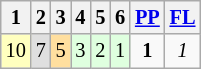<table class="wikitable" style="font-size: 85%;">
<tr>
<th>1</th>
<th>2</th>
<th>3</th>
<th>4</th>
<th>5</th>
<th>6</th>
<th><a href='#'>PP</a></th>
<th><a href='#'>FL</a></th>
</tr>
<tr align="center">
<td style="background:#FFFFBF;">10</td>
<td style="background:#DFDFDF;">7</td>
<td style="background:#FFDF9F;">5</td>
<td style="background:#DFFFDF;">3</td>
<td style="background:#DFFFDF;">2</td>
<td style="background:#DFFFDF;">1</td>
<td><strong>1</strong></td>
<td><em>1</em></td>
</tr>
</table>
